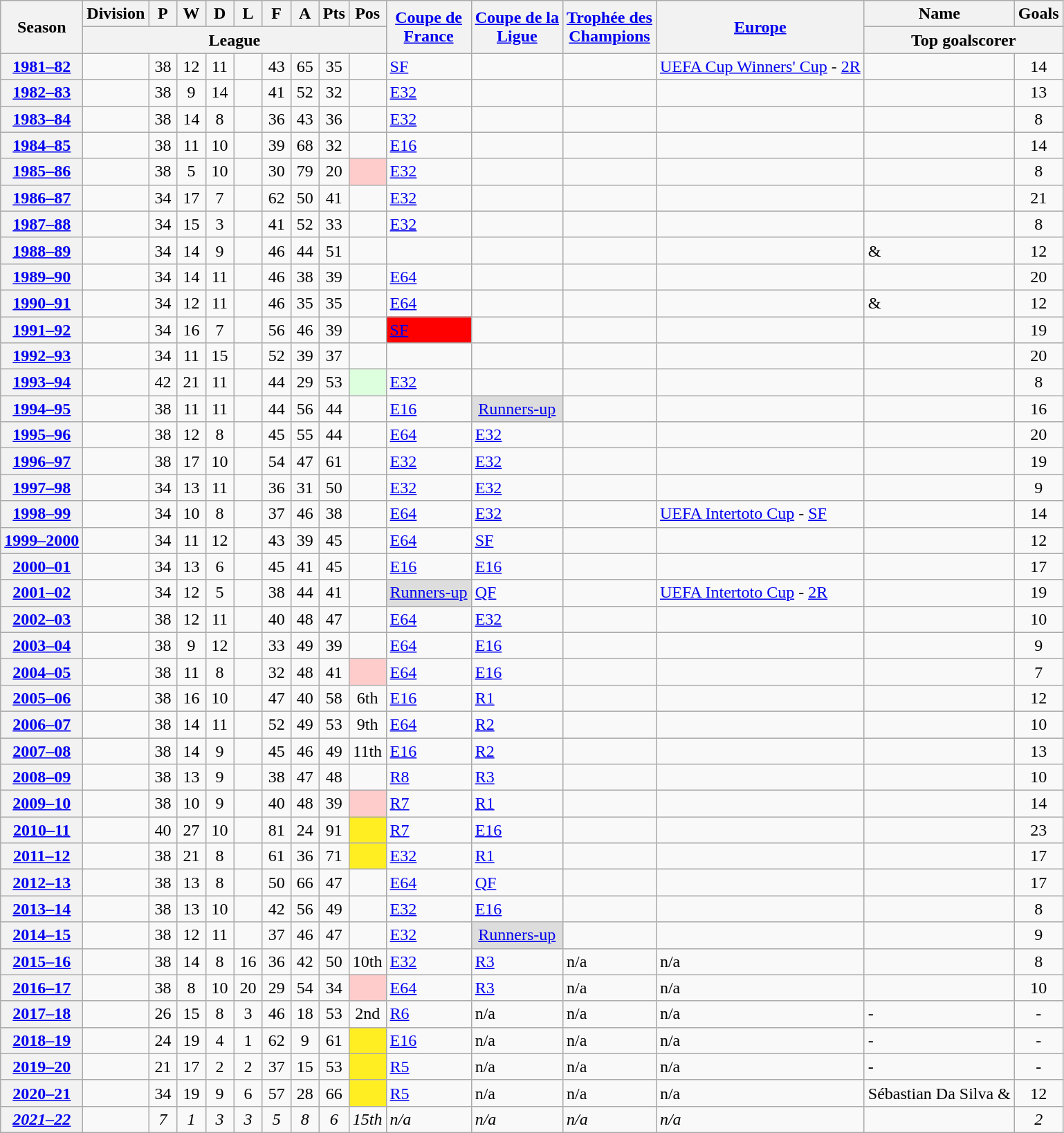<table class="wikitable sortable" style="text-align: center">
<tr>
<th rowspan="2" scope="col">Season</th>
<th scope="col">Division</th>
<th width="20" scope="col" data-sort-type="number">P</th>
<th width="20" scope="col" data-sort-type="number">W</th>
<th width="20" scope="col" data-sort-type="number">D</th>
<th width="20" scope="col" data-sort-type="number">L</th>
<th width="20" scope="col" data-sort-type="number">F</th>
<th width="20" scope="col" data-sort-type="number">A</th>
<th width="20" scope="col" data-sort-type="number">Pts</th>
<th scope="col" data-sort-type="number">Pos</th>
<th rowspan="2" scope="col"><a href='#'>Coupe de<br>France</a></th>
<th rowspan="2" scope="col"><a href='#'>Coupe de la<br>Ligue</a></th>
<th rowspan="2" scope="col"><a href='#'>Trophée des<br>Champions</a></th>
<th rowspan="2" scope="col"><a href='#'>Europe</a></th>
<th scope="col">Name</th>
<th scope="col" data-sort-type="number">Goals</th>
</tr>
<tr>
<th colspan="9" scope="col">League</th>
<th colspan="2" scope="col">Top goalscorer</th>
</tr>
<tr>
<th scope="row"><a href='#'>1981–82</a></th>
<td></td>
<td>38</td>
<td>12</td>
<td>11</td>
<td></td>
<td>43</td>
<td>65</td>
<td>35</td>
<td style="text-align:center;"></td>
<td style="text-align:left;"><a href='#'>SF</a></td>
<td style="text-align:left;"></td>
<td style="text-align:left;"></td>
<td style="text-align:left;"><a href='#'>UEFA Cup Winners' Cup</a> - <a href='#'>2R</a></td>
<td style="text-align:left;"></td>
<td>14</td>
</tr>
<tr>
<th scope="row"><a href='#'>1982–83</a></th>
<td></td>
<td>38</td>
<td>9</td>
<td>14</td>
<td></td>
<td>41</td>
<td>52</td>
<td>32</td>
<td style="text-align:center;"></td>
<td style="text-align:left;"><a href='#'>E32</a></td>
<td style="text-align:left;"></td>
<td style="text-align:left;"></td>
<td style="text-align:left;"></td>
<td style="text-align:left;"></td>
<td>13</td>
</tr>
<tr>
<th scope="row"><a href='#'>1983–84</a></th>
<td></td>
<td>38</td>
<td>14</td>
<td>8</td>
<td></td>
<td>36</td>
<td>43</td>
<td>36</td>
<td style="text-align:center;"></td>
<td style="text-align:left;"><a href='#'>E32</a></td>
<td style="text-align:left;"></td>
<td style="text-align:left;"></td>
<td style="text-align:left;"></td>
<td style="text-align:left;"></td>
<td>8</td>
</tr>
<tr>
<th scope="row"><a href='#'>1984–85</a></th>
<td></td>
<td>38</td>
<td>11</td>
<td>10</td>
<td></td>
<td>39</td>
<td>68</td>
<td>32</td>
<td style="text-align:center;"></td>
<td style="text-align:left;"><a href='#'>E16</a></td>
<td style="text-align:left;"></td>
<td style="text-align:left;"></td>
<td style="text-align:left;"></td>
<td style="text-align:left;"></td>
<td>14</td>
</tr>
<tr>
<th scope="row"><a href='#'>1985–86</a></th>
<td></td>
<td>38</td>
<td>5</td>
<td>10</td>
<td></td>
<td>30</td>
<td>79</td>
<td>20</td>
<td style="background-color:#FCC; text-align:center;"></td>
<td style="text-align:left;"><a href='#'>E32</a></td>
<td style="text-align:left;"></td>
<td style="text-align:left;"></td>
<td style="text-align:left;"></td>
<td style="text-align:left;"></td>
<td>8</td>
</tr>
<tr>
<th scope="row"><a href='#'>1986–87</a></th>
<td></td>
<td>34</td>
<td>17</td>
<td>7</td>
<td></td>
<td>62</td>
<td>50</td>
<td>41</td>
<td style="text-align:center;"></td>
<td style="text-align:left;"><a href='#'>E32</a></td>
<td style="text-align:left;"></td>
<td style="text-align:left;"></td>
<td style="text-align:left;"></td>
<td style="text-align:left;"></td>
<td>21</td>
</tr>
<tr>
<th scope="row"><a href='#'>1987–88</a></th>
<td></td>
<td>34</td>
<td>15</td>
<td>3</td>
<td></td>
<td>41</td>
<td>52</td>
<td>33</td>
<td style="text-align:center;"></td>
<td style="text-align:left;"><a href='#'>E32</a></td>
<td style="text-align:left;"></td>
<td style="text-align:left;"></td>
<td style="text-align:left;"></td>
<td style="text-align:left;"></td>
<td>8</td>
</tr>
<tr>
<th scope="row"><a href='#'>1988–89</a></th>
<td></td>
<td>34</td>
<td>14</td>
<td>9</td>
<td></td>
<td>46</td>
<td>44</td>
<td>51</td>
<td style="text-align:center;"></td>
<td style="text-align:left;"></td>
<td style="text-align:left;"></td>
<td style="text-align:left;"></td>
<td style="text-align:left;"></td>
<td style="text-align:left;"> &<br></td>
<td>12</td>
</tr>
<tr>
<th scope="row"><a href='#'>1989–90</a></th>
<td></td>
<td>34</td>
<td>14</td>
<td>11</td>
<td></td>
<td>46</td>
<td>38</td>
<td>39</td>
<td style="text-align:center;"></td>
<td style="text-align:left;"><a href='#'>E64</a></td>
<td style="text-align:left;"></td>
<td style="text-align:left;"></td>
<td style="text-align:left;"></td>
<td style="text-align:left;"></td>
<td>20</td>
</tr>
<tr>
<th scope="row"><a href='#'>1990–91</a></th>
<td></td>
<td>34</td>
<td>12</td>
<td>11</td>
<td></td>
<td>46</td>
<td>35</td>
<td>35</td>
<td style="text-align:center;"></td>
<td style="text-align:left;"><a href='#'>E64</a></td>
<td style="text-align:left;"></td>
<td style="text-align:left;"></td>
<td style="text-align:left;"></td>
<td style="text-align:left;"> &<br></td>
<td>12</td>
</tr>
<tr>
<th scope="row"><a href='#'>1991–92</a></th>
<td></td>
<td>34</td>
<td>16</td>
<td>7</td>
<td></td>
<td>56</td>
<td>46</td>
<td>39</td>
<td style="text-align:center;"></td>
<td style="background-color:#FF0000; text-align:left;"><a href='#'>SF</a></td>
<td style="text-align:left;"></td>
<td style="text-align:left;"></td>
<td style="text-align:left;"></td>
<td style="text-align:left;"></td>
<td>19</td>
</tr>
<tr>
<th scope="row"><a href='#'>1992–93</a></th>
<td></td>
<td>34</td>
<td>11</td>
<td>15</td>
<td></td>
<td>52</td>
<td>39</td>
<td>37</td>
<td style="text-align:center;"></td>
<td style="text-align:left;"></td>
<td style="text-align:left;"></td>
<td style="text-align:left;"></td>
<td style="text-align:left;"></td>
<td style="text-align:left;"></td>
<td>20</td>
</tr>
<tr>
<th scope="row"><a href='#'>1993–94</a></th>
<td></td>
<td>42</td>
<td>21</td>
<td>11</td>
<td></td>
<td>44</td>
<td>29</td>
<td>53</td>
<td style="background-color:#DFD; text-align:center;"></td>
<td style="text-align:left;"><a href='#'>E32</a></td>
<td style="text-align:left;"></td>
<td style="text-align:left;"></td>
<td style="text-align:left;"></td>
<td style="text-align:left;"></td>
<td>8</td>
</tr>
<tr>
<th scope="row"><a href='#'>1994–95</a></th>
<td></td>
<td>38</td>
<td>11</td>
<td>11</td>
<td></td>
<td>44</td>
<td>56</td>
<td>44</td>
<td style="text-align:center;"></td>
<td style="text-align:left;"><a href='#'>E16</a></td>
<td style="background-color:#DDD;"><a href='#'>Runners-up</a></td>
<td style="text-align:left;"></td>
<td style="text-align:left;"></td>
<td style="text-align:left;"></td>
<td>16</td>
</tr>
<tr>
<th scope="row"><a href='#'>1995–96</a></th>
<td></td>
<td>38</td>
<td>12</td>
<td>8</td>
<td></td>
<td>45</td>
<td>55</td>
<td>44</td>
<td style="text-align:center;"></td>
<td style="text-align:left;"><a href='#'>E64</a></td>
<td style="text-align:left;"><a href='#'>E32</a></td>
<td style="text-align:left;"></td>
<td style="text-align:left;"></td>
<td style="text-align:left;"></td>
<td>20</td>
</tr>
<tr>
<th scope="row"><a href='#'>1996–97</a></th>
<td></td>
<td>38</td>
<td>17</td>
<td>10</td>
<td></td>
<td>54</td>
<td>47</td>
<td>61</td>
<td style="text-align:center;"></td>
<td style="text-align:left;"><a href='#'>E32</a></td>
<td style="text-align:left;"><a href='#'>E32</a></td>
<td style="text-align:left;"></td>
<td style="text-align:left;"></td>
<td style="text-align:left;"></td>
<td>19</td>
</tr>
<tr>
<th scope="row"><a href='#'>1997–98</a></th>
<td></td>
<td>34</td>
<td>13</td>
<td>11</td>
<td></td>
<td>36</td>
<td>31</td>
<td>50</td>
<td style="text-align:center;"></td>
<td style="text-align:left;"><a href='#'>E32</a></td>
<td style="text-align:left;"><a href='#'>E32</a></td>
<td style="text-align:left;"></td>
<td style="text-align:left;" data-sort-value="Z6"></td>
<td style="text-align:left;"></td>
<td>9</td>
</tr>
<tr>
<th scope="row"><a href='#'>1998–99</a></th>
<td></td>
<td>34</td>
<td>10</td>
<td>8</td>
<td></td>
<td>37</td>
<td>46</td>
<td>38</td>
<td style="text-align:center;"></td>
<td style="text-align:left;"><a href='#'>E64</a></td>
<td style="text-align:left;"><a href='#'>E32</a></td>
<td style="text-align:left;"></td>
<td style="text-align:left;"><a href='#'>UEFA Intertoto Cup</a> - <a href='#'>SF</a></td>
<td style="text-align:left;"></td>
<td>14</td>
</tr>
<tr>
<th scope="row"><a href='#'>1999–2000</a></th>
<td></td>
<td>34</td>
<td>11</td>
<td>12</td>
<td></td>
<td>43</td>
<td>39</td>
<td>45</td>
<td style="text-align:center;"></td>
<td style="text-align:left;"><a href='#'>E64</a></td>
<td style="text-align:left;"><a href='#'>SF</a></td>
<td style="text-align:left;"></td>
<td style="text-align:left;"></td>
<td style="text-align:left;"></td>
<td>12</td>
</tr>
<tr>
<th scope="row"><a href='#'>2000–01</a></th>
<td></td>
<td>34</td>
<td>13</td>
<td>6</td>
<td></td>
<td>45</td>
<td>41</td>
<td>45</td>
<td style="text-align:center;"></td>
<td style="text-align:left;"><a href='#'>E16</a></td>
<td style="text-align:left;"><a href='#'>E16</a></td>
<td style="text-align:left;"></td>
<td style="text-align:left;"></td>
<td style="text-align:left;"></td>
<td>17</td>
</tr>
<tr>
<th scope="row"><a href='#'>2001–02</a></th>
<td></td>
<td>34</td>
<td>12</td>
<td>5</td>
<td></td>
<td>38</td>
<td>44</td>
<td>41</td>
<td style="text-align:center;"></td>
<td style="background-color:#DDD;"><a href='#'>Runners-up</a></td>
<td style="text-align:left;"><a href='#'>QF</a></td>
<td style="text-align:left;"></td>
<td style="text-align:left;"><a href='#'>UEFA Intertoto Cup</a> - <a href='#'>2R</a></td>
<td style="text-align:left;"></td>
<td>19</td>
</tr>
<tr>
<th scope="row"><a href='#'>2002–03</a></th>
<td></td>
<td>38</td>
<td>12</td>
<td>11</td>
<td></td>
<td>40</td>
<td>48</td>
<td>47</td>
<td style="text-align:center;"></td>
<td style="text-align:left;"><a href='#'>E64</a></td>
<td style="text-align:left;"><a href='#'>E32</a></td>
<td style="text-align:left;"></td>
<td style="text-align:left;"></td>
<td style="text-align:left;"></td>
<td>10</td>
</tr>
<tr>
<th scope="row"><a href='#'>2003–04</a></th>
<td></td>
<td>38</td>
<td>9</td>
<td>12</td>
<td></td>
<td>33</td>
<td>49</td>
<td>39</td>
<td style="text-align:center;"></td>
<td style="text-align:left;"><a href='#'>E64</a></td>
<td style="text-align:left;"><a href='#'>E16</a></td>
<td style="text-align:left;"></td>
<td style="text-align:left;"></td>
<td style="text-align:left;"></td>
<td>9</td>
</tr>
<tr>
<th scope="row"><a href='#'>2004–05</a></th>
<td></td>
<td>38</td>
<td>11</td>
<td>8</td>
<td></td>
<td>32</td>
<td>48</td>
<td>41</td>
<td style="background-color:#FCC;"></td>
<td style="text-align:left;"><a href='#'>E64</a></td>
<td style="text-align:left;"><a href='#'>E16</a></td>
<td style="text-align:left;"></td>
<td style="text-align:left;"></td>
<td style="text-align:left;"></td>
<td>7</td>
</tr>
<tr>
<th scope="row"><a href='#'>2005–06</a></th>
<td></td>
<td>38</td>
<td>16</td>
<td>10</td>
<td></td>
<td>47</td>
<td>40</td>
<td>58</td>
<td style="text-align:center;">6th</td>
<td style="text-align:left;"><a href='#'>E16</a></td>
<td style="text-align:left;"><a href='#'>R1</a></td>
<td style="text-align:left;"></td>
<td style="text-align:left;"></td>
<td style="text-align:left;"></td>
<td>12</td>
</tr>
<tr>
<th scope="row"><a href='#'>2006–07</a></th>
<td></td>
<td>38</td>
<td>14</td>
<td>11</td>
<td></td>
<td>52</td>
<td>49</td>
<td>53</td>
<td style="text-align:center;">9th</td>
<td style="text-align:left;"><a href='#'>E64</a></td>
<td style="text-align:left;"><a href='#'>R2</a></td>
<td style="text-align:left;"></td>
<td style="text-align:left;"></td>
<td style="text-align:left;"></td>
<td>10</td>
</tr>
<tr>
<th scope="row"><a href='#'>2007–08</a></th>
<td></td>
<td>38</td>
<td>14</td>
<td>9</td>
<td></td>
<td>45</td>
<td>46</td>
<td>49</td>
<td style="text-align:center;">11th</td>
<td style="text-align:left;"><a href='#'>E16</a></td>
<td style="text-align:left;"><a href='#'>R2</a></td>
<td style="text-align:left;"></td>
<td style="text-align:left;"></td>
<td style="text-align:left;"></td>
<td>13</td>
</tr>
<tr>
<th scope="row"><a href='#'>2008–09</a></th>
<td></td>
<td>38</td>
<td>13</td>
<td>9</td>
<td></td>
<td>38</td>
<td>47</td>
<td>48</td>
<td style="text-align:center;"></td>
<td style="text-align:left;"><a href='#'>R8</a></td>
<td style="text-align:left;"><a href='#'>R3</a></td>
<td style="text-align:left;"></td>
<td style="text-align:left;"></td>
<td style="text-align:left;"></td>
<td>10</td>
</tr>
<tr>
<th scope="row"><a href='#'>2009–10</a></th>
<td></td>
<td>38</td>
<td>10</td>
<td>9</td>
<td></td>
<td>40</td>
<td>48</td>
<td>39</td>
<td style="background-color:#FCC;"></td>
<td style="text-align:left;"><a href='#'>R7</a></td>
<td style="text-align:left;"><a href='#'>R1</a></td>
<td style="text-align:left;"></td>
<td style="text-align:left;"></td>
<td style="text-align:left;"></td>
<td>14</td>
</tr>
<tr>
<th scope="row"><a href='#'>2010–11</a></th>
<td></td>
<td>40</td>
<td>27</td>
<td>10</td>
<td></td>
<td>81</td>
<td>24</td>
<td>91</td>
<td style="background-color:#FE2;"></td>
<td style="text-align:left;"><a href='#'>R7</a></td>
<td style="text-align:left;"><a href='#'>E16</a></td>
<td style="text-align:left;"></td>
<td style="text-align:left;"></td>
<td style="text-align:left;"></td>
<td>23</td>
</tr>
<tr>
<th scope="row"><a href='#'>2011–12</a></th>
<td></td>
<td>38</td>
<td>21</td>
<td>8</td>
<td></td>
<td>61</td>
<td>36</td>
<td>71</td>
<td style="background-color:#FE2;"></td>
<td style="text-align:left;"><a href='#'>E32</a></td>
<td style="text-align:left;"><a href='#'>R1</a></td>
<td style="text-align:left;"></td>
<td style="text-align:left;"></td>
<td style="text-align:left;"></td>
<td>17</td>
</tr>
<tr>
<th scope="row"><a href='#'>2012–13</a></th>
<td></td>
<td>38</td>
<td>13</td>
<td>8</td>
<td></td>
<td>50</td>
<td>66</td>
<td>47</td>
<td style="text-align:center;"></td>
<td style="text-align:left;"><a href='#'>E64</a></td>
<td style="text-align:left;"><a href='#'>QF</a></td>
<td style="text-align:left;"></td>
<td style="text-align:left;"></td>
<td style="text-align:left;"></td>
<td>17</td>
</tr>
<tr>
<th scope="row"><a href='#'>2013–14</a></th>
<td></td>
<td>38</td>
<td>13</td>
<td>10</td>
<td></td>
<td>42</td>
<td>56</td>
<td>49</td>
<td style="text-align:center;"></td>
<td style="text-align:left;"><a href='#'>E32</a></td>
<td style="text-align:left;"><a href='#'>E16</a></td>
<td style="text-align:left;"></td>
<td style="text-align:left;"></td>
<td style="text-align:left;"></td>
<td>8</td>
</tr>
<tr>
<th scope="row"><a href='#'>2014–15</a></th>
<td></td>
<td>38</td>
<td>12</td>
<td>11</td>
<td></td>
<td>37</td>
<td>46</td>
<td>47</td>
<td style="text-align:center;"></td>
<td style="text-align:left;"><a href='#'>E32</a></td>
<td style="background-color:#DDD;"><a href='#'>Runners-up</a></td>
<td style="text-align:left;"></td>
<td style="text-align:left;"></td>
<td style="text-align:left;"></td>
<td>9</td>
</tr>
<tr>
<th scope="row"><a href='#'>2015–16</a></th>
<td></td>
<td>38</td>
<td>14</td>
<td>8</td>
<td>16</td>
<td>36</td>
<td>42</td>
<td>50</td>
<td style="text-align:center;">10th</td>
<td style="text-align:left;"><a href='#'>E32</a></td>
<td style="text-align:left;"><a href='#'>R3</a></td>
<td style="text-align:left;">n/a</td>
<td style="text-align:left;">n/a</td>
<td style="text-align:left;"></td>
<td>8</td>
</tr>
<tr>
<th scope="row"><a href='#'>2016–17</a></th>
<td></td>
<td>38</td>
<td>8</td>
<td>10</td>
<td>20</td>
<td>29</td>
<td>54</td>
<td>34</td>
<td style="background-color:#FCC;"></td>
<td style="text-align:left;"><a href='#'>E64</a></td>
<td style="text-align:left;"><a href='#'>R3</a></td>
<td style="text-align:left;">n/a</td>
<td style="text-align:left;">n/a</td>
<td style="text-align:left;"></td>
<td>10</td>
</tr>
<tr>
<th scope="row"><a href='#'>2017–18</a></th>
<td></td>
<td>26</td>
<td>15</td>
<td>8</td>
<td>3</td>
<td>46</td>
<td>18</td>
<td>53</td>
<td style="text-align:center;">2nd</td>
<td style="text-align:left;"><a href='#'>R6</a></td>
<td style="text-align:left;">n/a</td>
<td style="text-align:left;">n/a</td>
<td style="text-align:left;">n/a</td>
<td style="text-align:left;">-</td>
<td>-</td>
</tr>
<tr>
<th scope="row"><a href='#'>2018–19</a></th>
<td></td>
<td>24</td>
<td>19</td>
<td>4</td>
<td>1</td>
<td>62</td>
<td>9</td>
<td>61</td>
<td style="background-color:#FE2;"></td>
<td style="text-align:left;"><a href='#'>E16</a></td>
<td style="text-align:left;">n/a</td>
<td style="text-align:left;">n/a</td>
<td style="text-align:left;">n/a</td>
<td style="text-align:left;">-</td>
<td>-</td>
</tr>
<tr>
<th scope="row"><a href='#'>2019–20</a></th>
<td></td>
<td>21</td>
<td>17</td>
<td>2</td>
<td>2</td>
<td>37</td>
<td>15</td>
<td>53</td>
<td style="background-color:#FE2;"></td>
<td style="text-align:left;"><a href='#'>R5</a></td>
<td style="text-align:left;">n/a</td>
<td style="text-align:left;">n/a</td>
<td style="text-align:left;">n/a</td>
<td style="text-align:left;">-</td>
<td>-</td>
</tr>
<tr>
<th scope="row"><a href='#'>2020–21</a></th>
<td></td>
<td>34</td>
<td>19</td>
<td>9</td>
<td>6</td>
<td>57</td>
<td>28</td>
<td>66</td>
<td style="background-color:#FE2;"></td>
<td style="text-align:left;"><a href='#'>R5</a></td>
<td style="text-align:left;">n/a</td>
<td style="text-align:left;">n/a</td>
<td style="text-align:left;">n/a</td>
<td style="text-align:left;">Sébastian Da Silva &<br></td>
<td>12</td>
</tr>
<tr>
<th scope="row"><em><a href='#'>2021–22</a></em></th>
<td><em></em></td>
<td><em>7</em></td>
<td><em>1</em></td>
<td><em>3</em></td>
<td><em>3</em></td>
<td><em>5</em></td>
<td><em>8</em></td>
<td><em>6</em></td>
<td style="text-align:center;"><em>15th</em></td>
<td style="text-align:left;"><em>n/a</em></td>
<td style="text-align:left;"><em>n/a</em></td>
<td style="text-align:left;"><em>n/a</em></td>
<td style="text-align:left;"><em>n/a</em></td>
<td style="text-align:left;"><em></em></td>
<td><em>2</em></td>
</tr>
</table>
